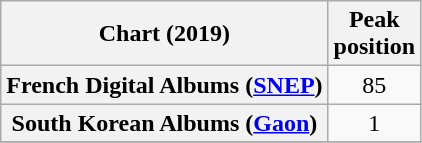<table class="wikitable sortable plainrowheaders" style="text-align:center">
<tr>
<th scope="col">Chart (2019)</th>
<th scope="col">Peak<br>position</th>
</tr>
<tr>
<th scope="row">French Digital Albums (<a href='#'>SNEP</a>)</th>
<td>85</td>
</tr>
<tr>
<th scope="row">South Korean Albums (<a href='#'>Gaon</a>)</th>
<td>1</td>
</tr>
<tr>
</tr>
</table>
